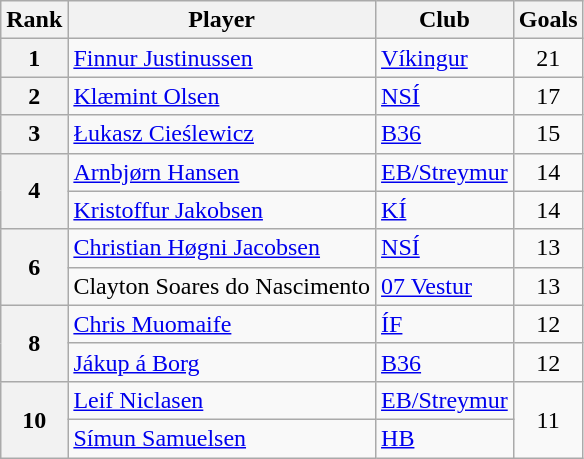<table class="wikitable" style="text-align:center">
<tr>
<th>Rank</th>
<th>Player</th>
<th>Club</th>
<th>Goals</th>
</tr>
<tr>
<th rowspan="1">1</th>
<td align="left"> <a href='#'>Finnur Justinussen</a></td>
<td align="left"><a href='#'>Víkingur</a></td>
<td>21</td>
</tr>
<tr>
<th rowspan="1">2</th>
<td align="left"> <a href='#'>Klæmint Olsen</a></td>
<td align="left"><a href='#'>NSÍ</a></td>
<td>17</td>
</tr>
<tr>
<th rowspan="1">3</th>
<td align="left"> <a href='#'>Łukasz Cieślewicz</a></td>
<td align="left"><a href='#'>B36</a></td>
<td>15</td>
</tr>
<tr>
<th rowspan="2">4</th>
<td align="left"> <a href='#'>Arnbjørn Hansen</a></td>
<td align="left"><a href='#'>EB/Streymur</a></td>
<td>14</td>
</tr>
<tr>
<td align="left"> <a href='#'>Kristoffur Jakobsen</a></td>
<td align="left"><a href='#'>KÍ</a></td>
<td>14</td>
</tr>
<tr>
<th rowspan="2">6</th>
<td align="left"> <a href='#'>Christian Høgni Jacobsen</a></td>
<td align="left"><a href='#'>NSÍ</a></td>
<td>13</td>
</tr>
<tr>
<td align="left"> Clayton Soares do Nascimento</td>
<td align="left"><a href='#'>07 Vestur</a></td>
<td>13</td>
</tr>
<tr>
<th rowspan="2">8</th>
<td align="left"> <a href='#'>Chris Muomaife</a></td>
<td align="left"><a href='#'>ÍF</a></td>
<td>12</td>
</tr>
<tr>
<td align="left"> <a href='#'>Jákup á Borg</a></td>
<td align="left"><a href='#'>B36</a></td>
<td>12</td>
</tr>
<tr>
<th rowspan="2">10</th>
<td align="left"> <a href='#'>Leif Niclasen</a></td>
<td align="left"><a href='#'>EB/Streymur</a></td>
<td rowspan=2>11</td>
</tr>
<tr>
<td align="left"> <a href='#'>Símun Samuelsen</a></td>
<td align="left"><a href='#'>HB</a></td>
</tr>
</table>
